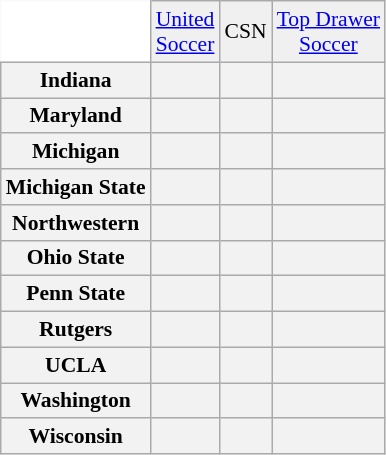<table class="wikitable" style="white-space:nowrap; font-size:90%;">
<tr>
<td style="background:white; border-top-style:hidden; border-left-style:hidden;"></td>
<td align="center" style="background:#f0f0f0;"><a href='#'>United<br>Soccer</a></td>
<td align="center" style="background:#f0f0f0;">CSN</td>
<td align="center" style="background:#f0f0f0;"><a href='#'>Top Drawer<br>Soccer</a></td>
</tr>
<tr style="text-align:center;">
<th style=>Indiana</th>
<th></th>
<th></th>
<th></th>
</tr>
<tr style="text-align:center;">
<th style=>Maryland</th>
<th></th>
<th></th>
<th></th>
</tr>
<tr style="text-align:center;">
<th style=>Michigan</th>
<th></th>
<th></th>
<th></th>
</tr>
<tr style="text-align:center;">
<th style=>Michigan State</th>
<th></th>
<th></th>
<th></th>
</tr>
<tr style="text-align:center;">
<th style=>Northwestern</th>
<th></th>
<th></th>
<th></th>
</tr>
<tr style="text-align:center;">
<th style=>Ohio State</th>
<th></th>
<th></th>
<th></th>
</tr>
<tr style="text-align:center;">
<th style=>Penn State</th>
<th></th>
<th></th>
<th></th>
</tr>
<tr style="text-align:center;">
<th style=>Rutgers</th>
<th></th>
<th></th>
<th></th>
</tr>
<tr style="text-align:center;">
<th style=>UCLA</th>
<th></th>
<th></th>
<th></th>
</tr>
<tr style="text-align:center;">
<th style=>Washington</th>
<th></th>
<th></th>
<th></th>
</tr>
<tr style="text-align:center;">
<th style=>Wisconsin</th>
<th></th>
<th></th>
<th></th>
</tr>
</table>
